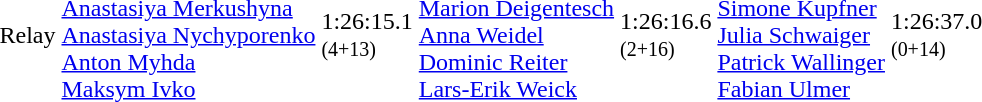<table>
<tr>
<td>Relay</td>
<td><br><a href='#'>Anastasiya Merkushyna</a><br><a href='#'>Anastasiya Nychyporenko</a><br><a href='#'>Anton Myhda</a><br><a href='#'>Maksym Ivko</a></td>
<td>1:26:15.1<br><small>(4+13)</small></td>
<td><br><a href='#'>Marion Deigentesch</a><br><a href='#'>Anna Weidel</a><br><a href='#'>Dominic Reiter</a><br><a href='#'>Lars-Erik Weick</a></td>
<td>1:26:16.6<br><small>(2+16)</small></td>
<td><br><a href='#'>Simone Kupfner</a><br><a href='#'>Julia Schwaiger</a><br><a href='#'>Patrick Wallinger</a><br><a href='#'>Fabian Ulmer</a></td>
<td>1:26:37.0<br><small>(0+14)</small></td>
</tr>
</table>
